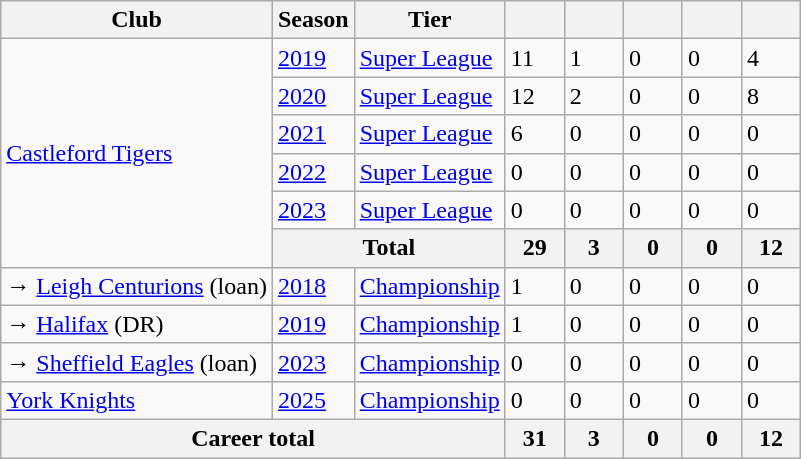<table class="wikitable defaultcenter">
<tr>
<th>Club</th>
<th>Season</th>
<th>Tier</th>
<th style="width:2em;"></th>
<th style="width:2em;"></th>
<th style="width:2em;"></th>
<th style="width:2em;"></th>
<th style="width:2em;"></th>
</tr>
<tr>
<td rowspan="6" style="text-align:left;"> <a href='#'>Castleford Tigers</a></td>
<td><a href='#'>2019</a></td>
<td><a href='#'>Super League</a></td>
<td>11</td>
<td>1</td>
<td>0</td>
<td>0</td>
<td>4</td>
</tr>
<tr>
<td><a href='#'>2020</a></td>
<td><a href='#'>Super League</a></td>
<td>12</td>
<td>2</td>
<td>0</td>
<td>0</td>
<td>8</td>
</tr>
<tr>
<td><a href='#'>2021</a></td>
<td><a href='#'>Super League</a></td>
<td>6</td>
<td>0</td>
<td>0</td>
<td>0</td>
<td>0</td>
</tr>
<tr>
<td><a href='#'>2022</a></td>
<td><a href='#'>Super League</a></td>
<td>0</td>
<td>0</td>
<td>0</td>
<td>0</td>
<td>0</td>
</tr>
<tr>
<td><a href='#'>2023</a></td>
<td><a href='#'>Super League</a></td>
<td>0</td>
<td>0</td>
<td>0</td>
<td>0</td>
<td>0</td>
</tr>
<tr>
<th colspan="2">Total</th>
<th>29</th>
<th>3</th>
<th>0</th>
<th>0</th>
<th>12</th>
</tr>
<tr>
<td style="text-align:left;">→  <a href='#'>Leigh Centurions</a> (loan)</td>
<td><a href='#'>2018</a></td>
<td><a href='#'>Championship</a></td>
<td>1</td>
<td>0</td>
<td>0</td>
<td>0</td>
<td>0</td>
</tr>
<tr>
<td style="text-align:left;">→  <a href='#'>Halifax</a> (DR)</td>
<td><a href='#'>2019</a></td>
<td><a href='#'>Championship</a></td>
<td>1</td>
<td>0</td>
<td>0</td>
<td>0</td>
<td>0</td>
</tr>
<tr>
<td style="text-align:left;">→  <a href='#'>Sheffield Eagles</a> (loan)</td>
<td><a href='#'>2023</a></td>
<td><a href='#'>Championship</a></td>
<td>0</td>
<td>0</td>
<td>0</td>
<td>0</td>
<td>0</td>
</tr>
<tr>
<td style="text-align:left;"> <a href='#'>York Knights</a></td>
<td><a href='#'>2025</a></td>
<td><a href='#'>Championship</a></td>
<td>0</td>
<td>0</td>
<td>0</td>
<td>0</td>
<td>0</td>
</tr>
<tr>
<th colspan="3">Career total</th>
<th>31</th>
<th>3</th>
<th>0</th>
<th>0</th>
<th>12</th>
</tr>
</table>
